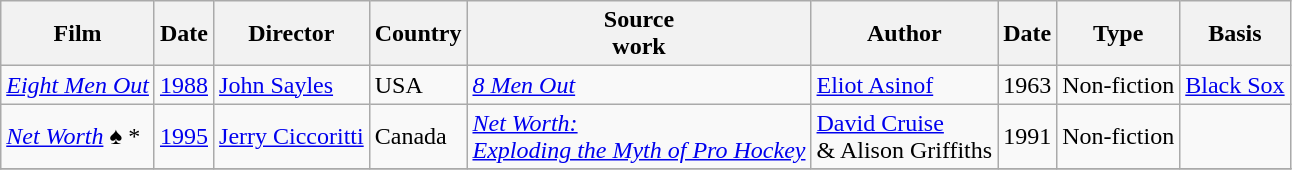<table class="wikitable">
<tr>
<th>Film</th>
<th>Date</th>
<th>Director</th>
<th>Country</th>
<th>Source<br>work</th>
<th>Author</th>
<th>Date</th>
<th>Type</th>
<th>Basis</th>
</tr>
<tr>
<td><em><a href='#'>Eight Men Out</a></em></td>
<td><a href='#'>1988</a></td>
<td><a href='#'>John Sayles</a></td>
<td>USA</td>
<td><em><a href='#'>8 Men Out</a></em></td>
<td><a href='#'>Eliot Asinof</a></td>
<td>1963</td>
<td>Non-fiction</td>
<td><a href='#'>Black Sox</a></td>
</tr>
<tr>
<td><em><a href='#'>Net Worth</a></em> ♠ *</td>
<td><a href='#'>1995</a></td>
<td><a href='#'>Jerry Ciccoritti</a></td>
<td>Canada</td>
<td><em><a href='#'>Net Worth:<br>Exploding the Myth of Pro Hockey</a></em></td>
<td><a href='#'>David Cruise</a><br>& Alison Griffiths</td>
<td>1991 </td>
<td>Non-fiction</td>
<td></td>
</tr>
<tr>
</tr>
</table>
